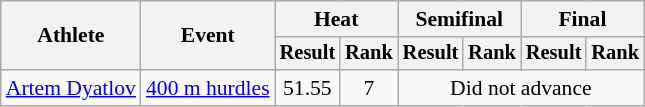<table class="wikitable" style="font-size:90%">
<tr>
<th rowspan="2">Athlete</th>
<th rowspan="2">Event</th>
<th colspan="2">Heat</th>
<th colspan="2">Semifinal</th>
<th colspan="2">Final</th>
</tr>
<tr style="font-size:95%">
<th>Result</th>
<th>Rank</th>
<th>Result</th>
<th>Rank</th>
<th>Result</th>
<th>Rank</th>
</tr>
<tr align=center>
<td align=left><a href='#'>Artem Dyatlov</a></td>
<td align=left><a href='#'>400 m hurdles</a></td>
<td>51.55</td>
<td>7</td>
<td colspan=4>Did not advance</td>
</tr>
</table>
